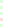<table style="font-size: 85%">
<tr>
<td style="background:#dfd;"></td>
</tr>
<tr>
<td style="background:#dfd;"></td>
</tr>
<tr>
<td style="background:#dfd;"></td>
</tr>
<tr>
<td style="background:#fdd;"></td>
</tr>
<tr>
<td style="background:#dfd;"></td>
</tr>
</table>
